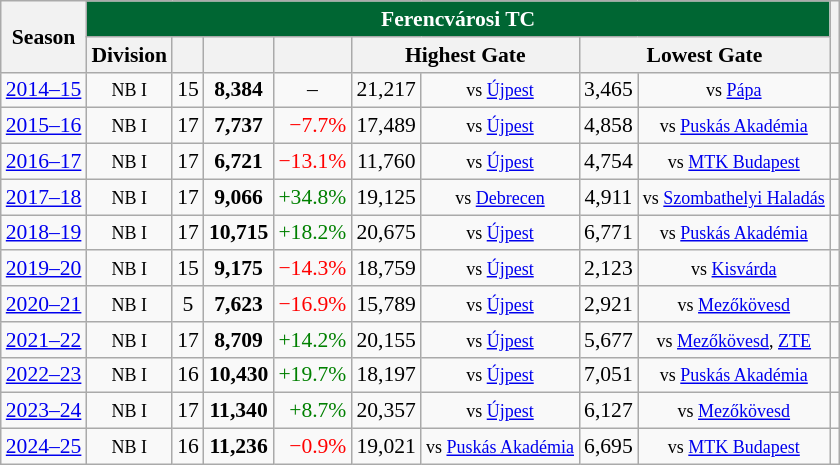<table class="wikitable" style="text-align: center; font-size: 90%;">
<tr>
<th rowspan=2>Season</th>
<th colspan=8 style="color:white;background:#006633">Ferencvárosi TC</th>
<th rowspan=2></th>
</tr>
<tr>
<th>Division</th>
<th></th>
<th></th>
<th></th>
<th colspan=2>Highest Gate</th>
<th colspan=2>Lowest Gate</th>
</tr>
<tr>
<td><a href='#'>2014–15</a></td>
<td><small>NB I</small></td>
<td>15</td>
<td><strong>8,384</strong></td>
<td>–</td>
<td>21,217</td>
<td><small>vs <a href='#'>Újpest</a></small></td>
<td>3,465</td>
<td><small>vs <a href='#'>Pápa</a></small></td>
<td></td>
</tr>
<tr>
<td><a href='#'>2015–16</a></td>
<td><small>NB I</small></td>
<td>17</td>
<td><strong>7,737</strong></td>
<td align="right"; style="color: red">−7.7%</td>
<td>17,489</td>
<td><small>vs <a href='#'>Újpest</a></small></td>
<td>4,858</td>
<td><small>vs <a href='#'>Puskás Akadémia</a></small></td>
<td></td>
</tr>
<tr>
<td><a href='#'>2016–17</a></td>
<td><small>NB I</small></td>
<td>17</td>
<td><strong>6,721</strong></td>
<td align="right"; style="color: red">−13.1%</td>
<td>11,760</td>
<td><small>vs <a href='#'>Újpest</a></small></td>
<td>4,754</td>
<td><small>vs <a href='#'>MTK Budapest</a></small></td>
<td></td>
</tr>
<tr>
<td><a href='#'>2017–18</a></td>
<td><small>NB I</small></td>
<td>17</td>
<td><strong>9,066</strong></td>
<td align="right"; style="color: green">+34.8%</td>
<td>19,125</td>
<td><small>vs <a href='#'>Debrecen</a></small></td>
<td>4,911</td>
<td><small>vs <a href='#'>Szombathelyi Haladás</a></small></td>
<td></td>
</tr>
<tr>
<td><a href='#'>2018–19</a></td>
<td><small>NB I</small></td>
<td>17</td>
<td><strong>10,715</strong></td>
<td align="right"; style="color: green">+18.2%</td>
<td>20,675</td>
<td><small>vs <a href='#'>Újpest</a></small></td>
<td>6,771</td>
<td><small>vs <a href='#'>Puskás Akadémia</a></small></td>
<td></td>
</tr>
<tr>
<td><a href='#'>2019–20</a></td>
<td><small>NB I</small></td>
<td>15</td>
<td><strong>9,175</strong></td>
<td align="right"; style="color: red">−14.3%</td>
<td>18,759</td>
<td><small>vs <a href='#'>Újpest</a></small></td>
<td>2,123</td>
<td><small>vs <a href='#'>Kisvárda</a></small></td>
<td></td>
</tr>
<tr>
<td><a href='#'>2020–21</a></td>
<td><small>NB I</small></td>
<td>5</td>
<td><strong>7,623</strong></td>
<td align="right"; style="color: red">−16.9%</td>
<td>15,789</td>
<td><small>vs <a href='#'>Újpest</a></small></td>
<td>2,921</td>
<td><small>vs <a href='#'>Mezőkövesd</a></small></td>
<td></td>
</tr>
<tr>
<td><a href='#'>2021–22</a></td>
<td><small>NB I</small></td>
<td>17</td>
<td><strong>8,709</strong></td>
<td align="right"; style="color: green">+14.2%</td>
<td>20,155</td>
<td><small>vs <a href='#'>Újpest</a></small></td>
<td>5,677</td>
<td><small>vs <a href='#'>Mezőkövesd</a>, <a href='#'>ZTE</a></small></td>
<td></td>
</tr>
<tr>
<td><a href='#'>2022–23</a></td>
<td><small>NB I</small></td>
<td>16</td>
<td><strong>10,430</strong></td>
<td align="right"; style="color: green">+19.7%</td>
<td>18,197</td>
<td><small>vs <a href='#'>Újpest</a></small></td>
<td>7,051</td>
<td><small>vs <a href='#'>Puskás Akadémia</a></small></td>
<td></td>
</tr>
<tr>
<td><a href='#'>2023–24</a></td>
<td><small>NB I</small></td>
<td>17</td>
<td><strong>11,340</strong></td>
<td align="right"; style="color: green">+8.7%</td>
<td>20,357</td>
<td><small>vs <a href='#'>Újpest</a></small></td>
<td>6,127</td>
<td><small>vs <a href='#'>Mezőkövesd</a></small></td>
<td></td>
</tr>
<tr>
<td><a href='#'>2024–25</a></td>
<td><small>NB I</small></td>
<td>16</td>
<td><strong>11,236</strong></td>
<td align="right"; style="color: red">−0.9%</td>
<td>19,021</td>
<td><small>vs <a href='#'>Puskás Akadémia</a></small></td>
<td>6,695</td>
<td><small>vs <a href='#'>MTK Budapest</a></small></td>
<td></td>
</tr>
</table>
